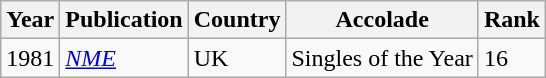<table class="wikitable">
<tr>
<th>Year</th>
<th>Publication</th>
<th>Country</th>
<th>Accolade</th>
<th>Rank</th>
</tr>
<tr>
<td>1981</td>
<td><em><a href='#'>NME</a></em></td>
<td>UK</td>
<td>Singles of the Year</td>
<td>16</td>
</tr>
</table>
